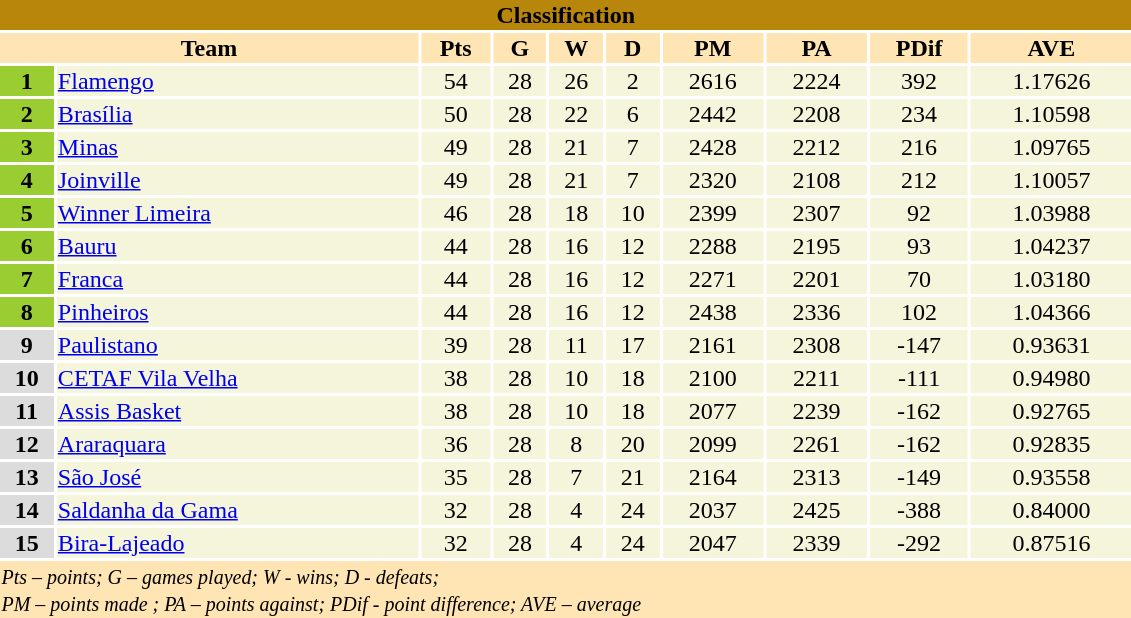<table width=60%>
<tr>
<th colspan="10" bgcolor=#B8860B><span>Classification</span></th>
</tr>
<tr>
<th colspan="2" bgcolor=#ffe5b4><span>Team</span></th>
<th bgcolor=#ffe5b4 align="center"><span>Pts</span></th>
<th bgcolor=#ffe5b4 align="center"><span>G</span></th>
<th bgcolor=#ffe5b4 align="center"><span>W</span></th>
<th bgcolor=#ffe5b4 align="center"><span>D</span></th>
<th bgcolor=#ffe5b4 align="center"><span>PM</span></th>
<th bgcolor=#ffe5b4 align="center"><span>PA</span></th>
<th bgcolor=#ffe5b4 align="center"><span>PDif</span></th>
<th bgcolor=#ffe5b4 align="center"><span>AVE</span></th>
</tr>
<tr>
<th bgcolor=#9ACD32 align="center"><span>1</span></th>
<td bgcolor=#f5f5dc><a href='#'>Flamengo</a></td>
<td bgcolor=#f5f5dc align="center">54</td>
<td bgcolor=#f5f5dc align="center">28</td>
<td bgcolor=#f5f5dc align="center">26</td>
<td bgcolor=#f5f5dc align="center">2</td>
<td bgcolor=#f5f5dc align="center">2616</td>
<td bgcolor=#f5f5dc align="center">2224</td>
<td bgcolor=#f5f5dc align="center">392</td>
<td bgcolor=#f5f5dc align="center">1.17626</td>
</tr>
<tr>
<th bgcolor=#9ACD32 align="center"><span>2</span></th>
<td bgcolor=#f5f5dc><a href='#'>Brasília</a></td>
<td bgcolor=#f5f5dc align="center">50</td>
<td bgcolor=#f5f5dc align="center">28</td>
<td bgcolor=#f5f5dc align="center">22</td>
<td bgcolor=#f5f5dc align="center">6</td>
<td bgcolor=#f5f5dc align="center">2442</td>
<td bgcolor=#f5f5dc align="center">2208</td>
<td bgcolor=#f5f5dc align="center">234</td>
<td bgcolor=#f5f5dc align="center">1.10598</td>
</tr>
<tr>
<th bgcolor=#9ACD32 align="center"><span>3</span></th>
<td bgcolor=#f5f5dc><a href='#'>Minas</a></td>
<td bgcolor=#f5f5dc align="center">49</td>
<td bgcolor=#f5f5dc align="center">28</td>
<td bgcolor=#f5f5dc align="center">21</td>
<td bgcolor=#f5f5dc align="center">7</td>
<td bgcolor=#f5f5dc align="center">2428</td>
<td bgcolor=#f5f5dc align="center">2212</td>
<td bgcolor=#f5f5dc align="center">216</td>
<td bgcolor=#f5f5dc align="center">1.09765</td>
</tr>
<tr>
<th bgcolor=#9ACD32 align="center"><span>4</span></th>
<td bgcolor=#f5f5dc><a href='#'>Joinville</a></td>
<td bgcolor=#f5f5dc align="center">49</td>
<td bgcolor=#f5f5dc align="center">28</td>
<td bgcolor=#f5f5dc align="center">21</td>
<td bgcolor=#f5f5dc align="center">7</td>
<td bgcolor=#f5f5dc align="center">2320</td>
<td bgcolor=#f5f5dc align="center">2108</td>
<td bgcolor=#f5f5dc align="center">212</td>
<td bgcolor=#f5f5dc align="center">1.10057</td>
</tr>
<tr>
<th bgcolor=#9acd32 align="center"><span>5</span></th>
<td bgcolor=#f5f5dc><a href='#'>Winner Limeira</a></td>
<td bgcolor=#f5f5dc align="center">46</td>
<td bgcolor=#f5f5dc align="center">28</td>
<td bgcolor=#f5f5dc align="center">18</td>
<td bgcolor=#f5f5dc align="center">10</td>
<td bgcolor=#f5f5dc align="center">2399</td>
<td bgcolor=#f5f5dc align="center">2307</td>
<td bgcolor=#f5f5dc align="center">92</td>
<td bgcolor=#f5f5dc align="center">1.03988</td>
</tr>
<tr>
<th bgcolor=#9ACD32 align="center"><span>6</span></th>
<td bgcolor=#f5f5dc><a href='#'>Bauru</a></td>
<td bgcolor=#f5f5dc align="center">44</td>
<td bgcolor=#f5f5dc align="center">28</td>
<td bgcolor=#f5f5dc align="center">16</td>
<td bgcolor=#f5f5dc align="center">12</td>
<td bgcolor=#f5f5dc align="center">2288</td>
<td bgcolor=#f5f5dc align="center">2195</td>
<td bgcolor=#f5f5dc align="center">93</td>
<td bgcolor=#f5f5dc align="center">1.04237</td>
</tr>
<tr>
<th bgcolor=#9ACD32 align="center"><span>7</span></th>
<td bgcolor=#f5f5dc><a href='#'>Franca</a></td>
<td bgcolor=#f5f5dc align="center">44</td>
<td bgcolor=#f5f5dc align="center">28</td>
<td bgcolor=#f5f5dc align="center">16</td>
<td bgcolor=#f5f5dc align="center">12</td>
<td bgcolor=#f5f5dc align="center">2271</td>
<td bgcolor=#f5f5dc align="center">2201</td>
<td bgcolor=#f5f5dc align="center">70</td>
<td bgcolor=#f5f5dc align="center">1.03180</td>
</tr>
<tr>
<th bgcolor=#9ACD32 align="center"><span>8</span></th>
<td bgcolor=#f5f5dc><a href='#'>Pinheiros</a></td>
<td bgcolor=#f5f5dc align="center">44</td>
<td bgcolor=#f5f5dc align="center">28</td>
<td bgcolor=#f5f5dc align="center">16</td>
<td bgcolor=#f5f5dc align="center">12</td>
<td bgcolor=#f5f5dc align="center">2438</td>
<td bgcolor=#f5f5dc align="center">2336</td>
<td bgcolor=#f5f5dc align="center">102</td>
<td bgcolor=#f5f5dc align="center">1.04366</td>
</tr>
<tr>
<th bgcolor=#DCDCDC align="center"><span>9</span></th>
<td bgcolor=#f5f5dc><a href='#'>Paulistano</a></td>
<td bgcolor=#f5f5dc align="center">39</td>
<td bgcolor=#f5f5dc align="center">28</td>
<td bgcolor=#f5f5dc align="center">11</td>
<td bgcolor=#f5f5dc align="center">17</td>
<td bgcolor=#f5f5dc align="center">2161</td>
<td bgcolor=#f5f5dc align="center">2308</td>
<td bgcolor=#f5f5dc align="center">-147</td>
<td bgcolor=#f5f5dc align="center">0.93631</td>
</tr>
<tr>
<th bgcolor=#DCDCDC align="center"><span>10</span></th>
<td bgcolor=#f5f5dc><a href='#'>CETAF Vila Velha</a></td>
<td bgcolor=#f5f5dc align="center">38</td>
<td bgcolor=#f5f5dc align="center">28</td>
<td bgcolor=#f5f5dc align="center">10</td>
<td bgcolor=#f5f5dc align="center">18</td>
<td bgcolor=#f5f5dc align="center">2100</td>
<td bgcolor=#f5f5dc align="center">2211</td>
<td bgcolor=#f5f5dc align="center">-111</td>
<td bgcolor=#f5f5dc align="center">0.94980</td>
</tr>
<tr>
<th bgcolor=#DCDCDC align="center"><span>11</span></th>
<td bgcolor=#f5f5dc><a href='#'>Assis Basket</a></td>
<td bgcolor=#f5f5dc align="center">38</td>
<td bgcolor=#f5f5dc align="center">28</td>
<td bgcolor=#f5f5dc align="center">10</td>
<td bgcolor=#f5f5dc align="center">18</td>
<td bgcolor=#f5f5dc align="center">2077</td>
<td bgcolor=#f5f5dc align="center">2239</td>
<td bgcolor=#f5f5dc align="center">-162</td>
<td bgcolor=#f5f5dc align="center">0.92765</td>
</tr>
<tr>
<th bgcolor=#DCDCDC align="center"><span>12</span></th>
<td bgcolor=#f5f5dc><a href='#'>Araraquara</a></td>
<td bgcolor=#f5f5dc align="center">36</td>
<td bgcolor=#f5f5dc align="center">28</td>
<td bgcolor=#f5f5dc align="center">8</td>
<td bgcolor=#f5f5dc align="center">20</td>
<td bgcolor=#f5f5dc align="center">2099</td>
<td bgcolor=#f5f5dc align="center">2261</td>
<td bgcolor=#f5f5dc align="center">-162</td>
<td bgcolor=#f5f5dc align="center">0.92835</td>
</tr>
<tr>
<th bgcolor=#DCDCDC align="center"><span>13</span></th>
<td bgcolor=#f5f5dc><a href='#'>São José</a></td>
<td bgcolor=#f5f5dc align="center">35</td>
<td bgcolor=#f5f5dc align="center">28</td>
<td bgcolor=#f5f5dc align="center">7</td>
<td bgcolor=#f5f5dc align="center">21</td>
<td bgcolor=#f5f5dc align="center">2164</td>
<td bgcolor=#f5f5dc align="center">2313</td>
<td bgcolor=#f5f5dc align="center">-149</td>
<td bgcolor=#f5f5dc align="center">0.93558</td>
</tr>
<tr>
<th bgcolor=#DCDCDC align="center"><span>14</span></th>
<td bgcolor=#f5f5dc><a href='#'>Saldanha da Gama</a></td>
<td bgcolor=#f5f5dc align="center">32</td>
<td bgcolor=#f5f5dc align="center">28</td>
<td bgcolor=#f5f5dc align="center">4</td>
<td bgcolor=#f5f5dc align="center">24</td>
<td bgcolor=#f5f5dc align="center">2037</td>
<td bgcolor=#f5f5dc align="center">2425</td>
<td bgcolor=#f5f5dc align="center">-388</td>
<td bgcolor=#f5f5dc align="center">0.84000</td>
</tr>
<tr>
<th bgcolor=#DCDCDC align="center"><span>15</span></th>
<td bgcolor=#f5f5dc><a href='#'>Bira-Lajeado</a></td>
<td bgcolor=#f5f5dc align="center">32</td>
<td bgcolor=#f5f5dc align="center">28</td>
<td bgcolor=#f5f5dc align="center">4</td>
<td bgcolor=#f5f5dc align="center">24</td>
<td bgcolor=#f5f5dc align="center">2047</td>
<td bgcolor=#f5f5dc align="center">2339</td>
<td bgcolor=#f5f5dc align="center">-292</td>
<td bgcolor=#f5f5dc align="center">0.87516</td>
</tr>
<tr bgcolor=#ffe5b4>
<td colspan="11"><small><em>Pts – points; G – games played; W - wins; D - defeats;</em></small><br> <small><em>PM – points made ; PA – points against; PDif - point difference; AVE – average</em></small></td>
</tr>
</table>
